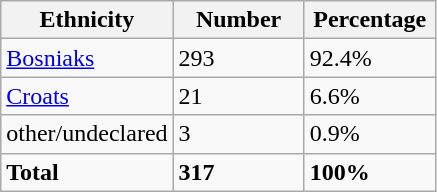<table class="wikitable">
<tr>
<th width="100px">Ethnicity</th>
<th width="80px">Number</th>
<th width="80px">Percentage</th>
</tr>
<tr>
<td><a href='#'>Bosniaks</a></td>
<td>293</td>
<td>92.4%</td>
</tr>
<tr>
<td><a href='#'>Croats</a></td>
<td>21</td>
<td>6.6%</td>
</tr>
<tr>
<td>other/undeclared</td>
<td>3</td>
<td>0.9%</td>
</tr>
<tr>
<td><strong>Total</strong></td>
<td><strong>317</strong></td>
<td><strong>100%</strong></td>
</tr>
</table>
